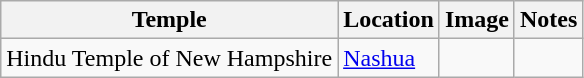<table class="wikitable sortable" id="tableTempleWikiNH">
<tr>
<th>Temple</th>
<th>Location</th>
<th>Image</th>
<th>Notes</th>
</tr>
<tr>
<td>Hindu Temple of New Hampshire</td>
<td><a href='#'>Nashua</a></td>
<td></td>
<td></td>
</tr>
</table>
